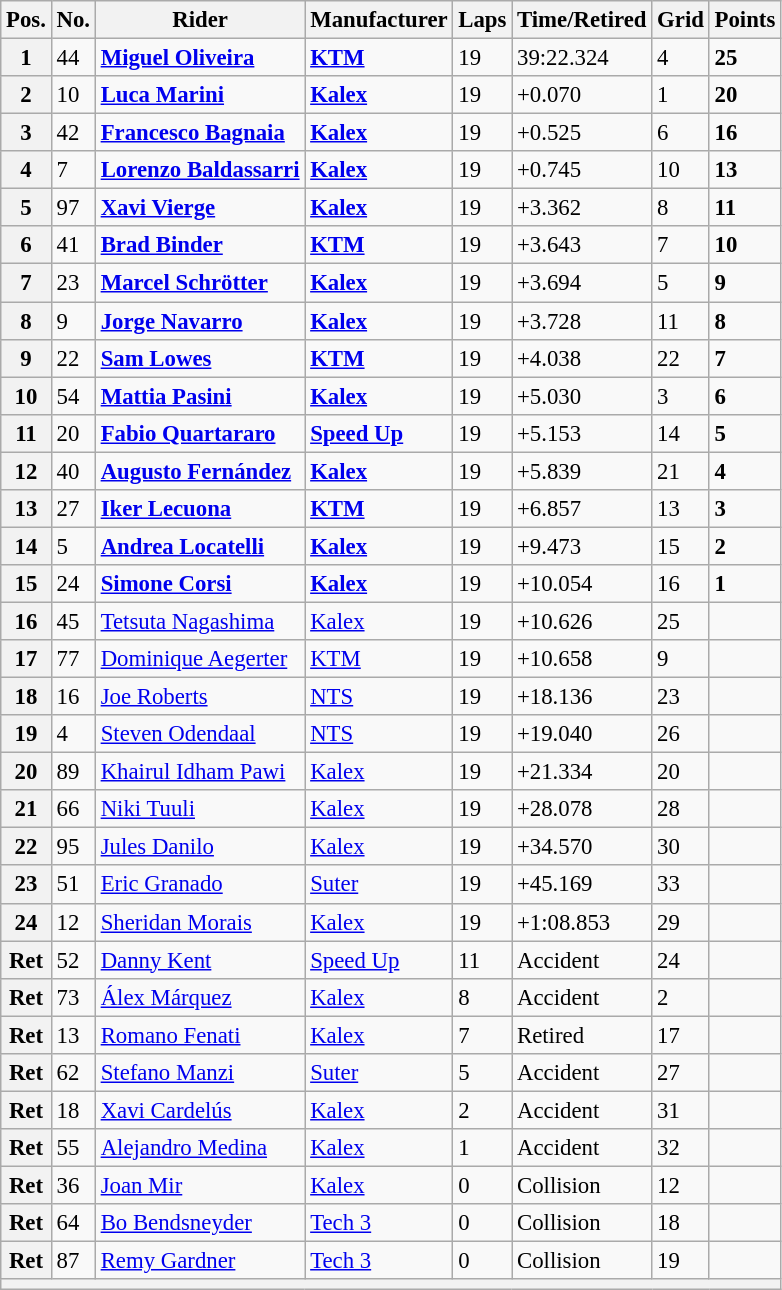<table class="wikitable" style="font-size: 95%;">
<tr>
<th>Pos.</th>
<th>No.</th>
<th>Rider</th>
<th>Manufacturer</th>
<th>Laps</th>
<th>Time/Retired</th>
<th>Grid</th>
<th>Points</th>
</tr>
<tr>
<th>1</th>
<td>44</td>
<td> <strong><a href='#'>Miguel Oliveira</a></strong></td>
<td><strong><a href='#'>KTM</a></strong></td>
<td>19</td>
<td>39:22.324</td>
<td>4</td>
<td><strong>25</strong></td>
</tr>
<tr>
<th>2</th>
<td>10</td>
<td> <strong><a href='#'>Luca Marini</a></strong></td>
<td><strong><a href='#'>Kalex</a></strong></td>
<td>19</td>
<td>+0.070</td>
<td>1</td>
<td><strong>20</strong></td>
</tr>
<tr>
<th>3</th>
<td>42</td>
<td> <strong><a href='#'>Francesco Bagnaia</a></strong></td>
<td><strong><a href='#'>Kalex</a></strong></td>
<td>19</td>
<td>+0.525</td>
<td>6</td>
<td><strong>16</strong></td>
</tr>
<tr>
<th>4</th>
<td>7</td>
<td> <strong><a href='#'>Lorenzo Baldassarri</a></strong></td>
<td><strong><a href='#'>Kalex</a></strong></td>
<td>19</td>
<td>+0.745</td>
<td>10</td>
<td><strong>13</strong></td>
</tr>
<tr>
<th>5</th>
<td>97</td>
<td> <strong><a href='#'>Xavi Vierge</a></strong></td>
<td><strong><a href='#'>Kalex</a></strong></td>
<td>19</td>
<td>+3.362</td>
<td>8</td>
<td><strong>11</strong></td>
</tr>
<tr>
<th>6</th>
<td>41</td>
<td> <strong><a href='#'>Brad Binder</a></strong></td>
<td><strong><a href='#'>KTM</a></strong></td>
<td>19</td>
<td>+3.643</td>
<td>7</td>
<td><strong>10</strong></td>
</tr>
<tr>
<th>7</th>
<td>23</td>
<td> <strong><a href='#'>Marcel Schrötter</a></strong></td>
<td><strong><a href='#'>Kalex</a></strong></td>
<td>19</td>
<td>+3.694</td>
<td>5</td>
<td><strong>9</strong></td>
</tr>
<tr>
<th>8</th>
<td>9</td>
<td> <strong><a href='#'>Jorge Navarro</a></strong></td>
<td><strong><a href='#'>Kalex</a></strong></td>
<td>19</td>
<td>+3.728</td>
<td>11</td>
<td><strong>8</strong></td>
</tr>
<tr>
<th>9</th>
<td>22</td>
<td> <strong><a href='#'>Sam Lowes</a></strong></td>
<td><strong><a href='#'>KTM</a></strong></td>
<td>19</td>
<td>+4.038</td>
<td>22</td>
<td><strong>7</strong></td>
</tr>
<tr>
<th>10</th>
<td>54</td>
<td> <strong><a href='#'>Mattia Pasini</a></strong></td>
<td><strong><a href='#'>Kalex</a></strong></td>
<td>19</td>
<td>+5.030</td>
<td>3</td>
<td><strong>6</strong></td>
</tr>
<tr>
<th>11</th>
<td>20</td>
<td> <strong><a href='#'>Fabio Quartararo</a></strong></td>
<td><strong><a href='#'>Speed Up</a></strong></td>
<td>19</td>
<td>+5.153</td>
<td>14</td>
<td><strong>5</strong></td>
</tr>
<tr>
<th>12</th>
<td>40</td>
<td> <strong><a href='#'>Augusto Fernández</a></strong></td>
<td><strong><a href='#'>Kalex</a></strong></td>
<td>19</td>
<td>+5.839</td>
<td>21</td>
<td><strong>4</strong></td>
</tr>
<tr>
<th>13</th>
<td>27</td>
<td> <strong><a href='#'>Iker Lecuona</a></strong></td>
<td><strong><a href='#'>KTM</a></strong></td>
<td>19</td>
<td>+6.857</td>
<td>13</td>
<td><strong>3</strong></td>
</tr>
<tr>
<th>14</th>
<td>5</td>
<td> <strong><a href='#'>Andrea Locatelli</a></strong></td>
<td><strong><a href='#'>Kalex</a></strong></td>
<td>19</td>
<td>+9.473</td>
<td>15</td>
<td><strong>2</strong></td>
</tr>
<tr>
<th>15</th>
<td>24</td>
<td> <strong><a href='#'>Simone Corsi</a></strong></td>
<td><strong><a href='#'>Kalex</a></strong></td>
<td>19</td>
<td>+10.054</td>
<td>16</td>
<td><strong>1</strong></td>
</tr>
<tr>
<th>16</th>
<td>45</td>
<td> <a href='#'>Tetsuta Nagashima</a></td>
<td><a href='#'>Kalex</a></td>
<td>19</td>
<td>+10.626</td>
<td>25</td>
<td></td>
</tr>
<tr>
<th>17</th>
<td>77</td>
<td> <a href='#'>Dominique Aegerter</a></td>
<td><a href='#'>KTM</a></td>
<td>19</td>
<td>+10.658</td>
<td>9</td>
<td></td>
</tr>
<tr>
<th>18</th>
<td>16</td>
<td> <a href='#'>Joe Roberts</a></td>
<td><a href='#'>NTS</a></td>
<td>19</td>
<td>+18.136</td>
<td>23</td>
<td></td>
</tr>
<tr>
<th>19</th>
<td>4</td>
<td> <a href='#'>Steven Odendaal</a></td>
<td><a href='#'>NTS</a></td>
<td>19</td>
<td>+19.040</td>
<td>26</td>
<td></td>
</tr>
<tr>
<th>20</th>
<td>89</td>
<td> <a href='#'>Khairul Idham Pawi</a></td>
<td><a href='#'>Kalex</a></td>
<td>19</td>
<td>+21.334</td>
<td>20</td>
<td></td>
</tr>
<tr>
<th>21</th>
<td>66</td>
<td> <a href='#'>Niki Tuuli</a></td>
<td><a href='#'>Kalex</a></td>
<td>19</td>
<td>+28.078</td>
<td>28</td>
<td></td>
</tr>
<tr>
<th>22</th>
<td>95</td>
<td> <a href='#'>Jules Danilo</a></td>
<td><a href='#'>Kalex</a></td>
<td>19</td>
<td>+34.570</td>
<td>30</td>
<td></td>
</tr>
<tr>
<th>23</th>
<td>51</td>
<td> <a href='#'>Eric Granado</a></td>
<td><a href='#'>Suter</a></td>
<td>19</td>
<td>+45.169</td>
<td>33</td>
<td></td>
</tr>
<tr>
<th>24</th>
<td>12</td>
<td> <a href='#'>Sheridan Morais</a></td>
<td><a href='#'>Kalex</a></td>
<td>19</td>
<td>+1:08.853</td>
<td>29</td>
<td></td>
</tr>
<tr>
<th>Ret</th>
<td>52</td>
<td> <a href='#'>Danny Kent</a></td>
<td><a href='#'>Speed Up</a></td>
<td>11</td>
<td>Accident</td>
<td>24</td>
<td></td>
</tr>
<tr>
<th>Ret</th>
<td>73</td>
<td> <a href='#'>Álex Márquez</a></td>
<td><a href='#'>Kalex</a></td>
<td>8</td>
<td>Accident</td>
<td>2</td>
<td></td>
</tr>
<tr>
<th>Ret</th>
<td>13</td>
<td> <a href='#'>Romano Fenati</a></td>
<td><a href='#'>Kalex</a></td>
<td>7</td>
<td>Retired</td>
<td>17</td>
<td></td>
</tr>
<tr>
<th>Ret</th>
<td>62</td>
<td> <a href='#'>Stefano Manzi</a></td>
<td><a href='#'>Suter</a></td>
<td>5</td>
<td>Accident</td>
<td>27</td>
<td></td>
</tr>
<tr>
<th>Ret</th>
<td>18</td>
<td> <a href='#'>Xavi Cardelús</a></td>
<td><a href='#'>Kalex</a></td>
<td>2</td>
<td>Accident</td>
<td>31</td>
<td></td>
</tr>
<tr>
<th>Ret</th>
<td>55</td>
<td> <a href='#'>Alejandro Medina</a></td>
<td><a href='#'>Kalex</a></td>
<td>1</td>
<td>Accident</td>
<td>32</td>
<td></td>
</tr>
<tr>
<th>Ret</th>
<td>36</td>
<td> <a href='#'>Joan Mir</a></td>
<td><a href='#'>Kalex</a></td>
<td>0</td>
<td>Collision</td>
<td>12</td>
<td></td>
</tr>
<tr>
<th>Ret</th>
<td>64</td>
<td> <a href='#'>Bo Bendsneyder</a></td>
<td><a href='#'>Tech 3</a></td>
<td>0</td>
<td>Collision</td>
<td>18</td>
<td></td>
</tr>
<tr>
<th>Ret</th>
<td>87</td>
<td> <a href='#'>Remy Gardner</a></td>
<td><a href='#'>Tech 3</a></td>
<td>0</td>
<td>Collision</td>
<td>19</td>
<td></td>
</tr>
<tr>
<th colspan=8></th>
</tr>
</table>
